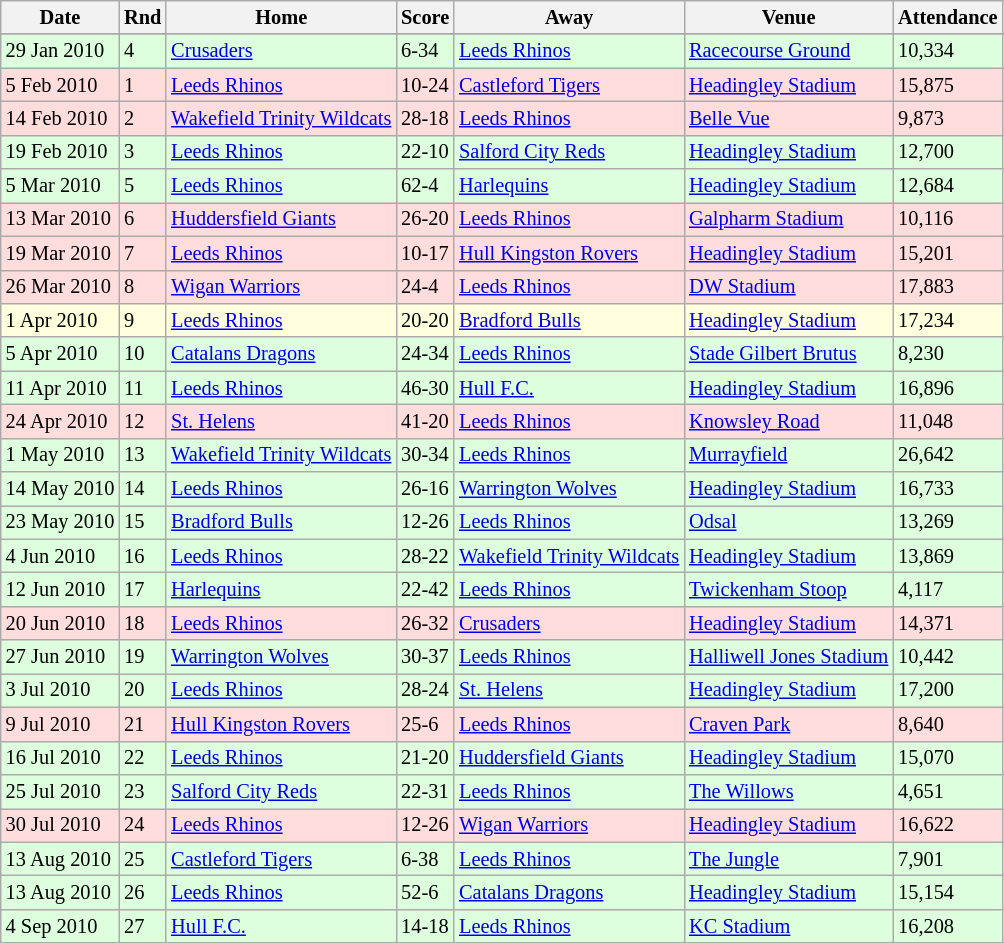<table class="wikitable" style="font-size:85%;">
<tr>
<th>Date</th>
<th>Rnd</th>
<th>Home</th>
<th>Score</th>
<th>Away</th>
<th>Venue</th>
<th>Attendance</th>
</tr>
<tr style="background:#ffdddd;" width=20 | >
</tr>
<tr bgcolor=#DDFFDD>
<td>29 Jan 2010</td>
<td>4</td>
<td> <a href='#'>Crusaders</a></td>
<td>6-34</td>
<td> <a href='#'>Leeds Rhinos</a></td>
<td><a href='#'>Racecourse Ground</a></td>
<td>10,334</td>
</tr>
<tr bgcolor=#ffdddd>
<td>5 Feb 2010</td>
<td>1</td>
<td> <a href='#'>Leeds Rhinos</a></td>
<td>10-24</td>
<td> <a href='#'>Castleford Tigers</a></td>
<td><a href='#'>Headingley Stadium</a></td>
<td>15,875</td>
</tr>
<tr bgcolor=#ffdddd>
<td>14 Feb 2010</td>
<td>2</td>
<td> <a href='#'>Wakefield Trinity Wildcats</a></td>
<td>28-18</td>
<td> <a href='#'>Leeds Rhinos</a></td>
<td><a href='#'>Belle Vue</a></td>
<td>9,873</td>
</tr>
<tr bgcolor=#DDFFDD>
<td>19 Feb 2010</td>
<td>3</td>
<td> <a href='#'>Leeds Rhinos</a></td>
<td>22-10</td>
<td> <a href='#'>Salford City Reds</a></td>
<td><a href='#'>Headingley Stadium</a></td>
<td>12,700</td>
</tr>
<tr bgcolor=#DDFFDD>
<td>5 Mar 2010</td>
<td>5</td>
<td> <a href='#'>Leeds Rhinos</a></td>
<td>62-4</td>
<td> <a href='#'>Harlequins</a></td>
<td><a href='#'>Headingley Stadium</a></td>
<td>12,684</td>
</tr>
<tr bgcolor=#ffdddd>
<td>13 Mar 2010</td>
<td>6</td>
<td> <a href='#'>Huddersfield Giants</a></td>
<td>26-20</td>
<td> <a href='#'>Leeds Rhinos</a></td>
<td><a href='#'>Galpharm Stadium</a></td>
<td>10,116</td>
</tr>
<tr bgcolor=#ffdddd>
<td>19 Mar 2010</td>
<td>7</td>
<td> <a href='#'>Leeds Rhinos</a></td>
<td>10-17</td>
<td> <a href='#'>Hull Kingston Rovers</a></td>
<td><a href='#'>Headingley Stadium</a></td>
<td>15,201</td>
</tr>
<tr bgcolor=#ffdddd>
<td>26 Mar 2010</td>
<td>8</td>
<td> <a href='#'>Wigan Warriors</a></td>
<td>24-4</td>
<td> <a href='#'>Leeds Rhinos</a></td>
<td><a href='#'>DW Stadium</a></td>
<td>17,883</td>
</tr>
<tr bgcolor=#FFFFDD>
<td>1 Apr 2010</td>
<td>9</td>
<td> <a href='#'>Leeds Rhinos</a></td>
<td>20-20</td>
<td> <a href='#'>Bradford Bulls</a></td>
<td><a href='#'>Headingley Stadium</a></td>
<td>17,234</td>
</tr>
<tr bgcolor=#DDFFDD>
<td>5 Apr 2010</td>
<td>10</td>
<td> <a href='#'>Catalans Dragons</a></td>
<td>24-34</td>
<td> <a href='#'>Leeds Rhinos</a></td>
<td><a href='#'>Stade Gilbert Brutus</a></td>
<td>8,230</td>
</tr>
<tr bgcolor=#DDFFDD>
<td>11 Apr 2010</td>
<td>11</td>
<td> <a href='#'>Leeds Rhinos</a></td>
<td>46-30</td>
<td> <a href='#'>Hull F.C.</a></td>
<td><a href='#'>Headingley Stadium</a></td>
<td>16,896</td>
</tr>
<tr bgcolor=#ffdddd>
<td>24 Apr 2010</td>
<td>12</td>
<td> <a href='#'>St. Helens</a></td>
<td>41-20</td>
<td> <a href='#'>Leeds Rhinos</a></td>
<td><a href='#'>Knowsley Road</a></td>
<td>11,048</td>
</tr>
<tr bgcolor=#DDFFDD>
<td>1 May 2010</td>
<td>13</td>
<td> <a href='#'>Wakefield Trinity Wildcats</a></td>
<td>30-34</td>
<td> <a href='#'>Leeds Rhinos</a></td>
<td><a href='#'>Murrayfield</a></td>
<td>26,642</td>
</tr>
<tr bgcolor=#DDFFDD>
<td>14 May 2010</td>
<td>14</td>
<td> <a href='#'>Leeds Rhinos</a></td>
<td>26-16</td>
<td> <a href='#'>Warrington Wolves</a></td>
<td><a href='#'>Headingley Stadium</a></td>
<td>16,733</td>
</tr>
<tr bgcolor=#DDFFDD>
<td>23 May 2010</td>
<td>15</td>
<td> <a href='#'>Bradford Bulls</a></td>
<td>12-26</td>
<td> <a href='#'>Leeds Rhinos</a></td>
<td><a href='#'>Odsal</a></td>
<td>13,269</td>
</tr>
<tr bgcolor=#DDFFDD>
<td>4 Jun 2010</td>
<td>16</td>
<td> <a href='#'>Leeds Rhinos</a></td>
<td>28-22</td>
<td> <a href='#'>Wakefield Trinity Wildcats</a></td>
<td><a href='#'>Headingley Stadium</a></td>
<td>13,869</td>
</tr>
<tr bgcolor=#DDFFDD>
<td>12 Jun 2010</td>
<td>17</td>
<td> <a href='#'>Harlequins</a></td>
<td>22-42</td>
<td> <a href='#'>Leeds Rhinos</a></td>
<td><a href='#'>Twickenham Stoop</a></td>
<td>4,117</td>
</tr>
<tr bgcolor=#ffdddd>
<td>20 Jun 2010</td>
<td>18</td>
<td> <a href='#'>Leeds Rhinos</a></td>
<td>26-32</td>
<td> <a href='#'>Crusaders</a></td>
<td><a href='#'>Headingley Stadium</a></td>
<td>14,371</td>
</tr>
<tr bgcolor=#DDFFDD>
<td>27 Jun 2010</td>
<td>19</td>
<td> <a href='#'>Warrington Wolves</a></td>
<td>30-37</td>
<td> <a href='#'>Leeds Rhinos</a></td>
<td><a href='#'>Halliwell Jones Stadium</a></td>
<td>10,442</td>
</tr>
<tr bgcolor=#DDFFDD>
<td>3 Jul 2010</td>
<td>20</td>
<td> <a href='#'>Leeds Rhinos</a></td>
<td>28-24</td>
<td> <a href='#'>St. Helens</a></td>
<td><a href='#'>Headingley Stadium</a></td>
<td>17,200</td>
</tr>
<tr bgcolor=#ffdddd>
<td>9 Jul 2010</td>
<td>21</td>
<td> <a href='#'>Hull Kingston Rovers</a></td>
<td>25-6</td>
<td> <a href='#'>Leeds Rhinos</a></td>
<td><a href='#'>Craven Park</a></td>
<td>8,640</td>
</tr>
<tr bgcolor=#DDFFDD>
<td>16 Jul 2010</td>
<td>22</td>
<td> <a href='#'>Leeds Rhinos</a></td>
<td>21-20</td>
<td> <a href='#'>Huddersfield Giants</a></td>
<td><a href='#'>Headingley Stadium</a></td>
<td>15,070</td>
</tr>
<tr bgcolor=#DDFFDD>
<td>25 Jul 2010</td>
<td>23</td>
<td> <a href='#'>Salford City Reds</a></td>
<td>22-31</td>
<td> <a href='#'>Leeds Rhinos</a></td>
<td><a href='#'>The Willows</a></td>
<td>4,651</td>
</tr>
<tr bgcolor=#ffdddd>
<td>30 Jul 2010</td>
<td>24</td>
<td> <a href='#'>Leeds Rhinos</a></td>
<td>12-26</td>
<td> <a href='#'>Wigan Warriors</a></td>
<td><a href='#'>Headingley Stadium</a></td>
<td>16,622</td>
</tr>
<tr bgcolor=#DDFFDD>
<td>13 Aug 2010</td>
<td>25</td>
<td> <a href='#'>Castleford Tigers</a></td>
<td>6-38</td>
<td> <a href='#'>Leeds Rhinos</a></td>
<td><a href='#'>The Jungle</a></td>
<td>7,901</td>
</tr>
<tr bgcolor=#DDFFDD>
<td>13 Aug 2010</td>
<td>26</td>
<td> <a href='#'>Leeds Rhinos</a></td>
<td>52-6</td>
<td> <a href='#'>Catalans Dragons</a></td>
<td><a href='#'>Headingley Stadium</a></td>
<td>15,154</td>
</tr>
<tr bgcolor=#DDFFDD>
<td>4 Sep 2010</td>
<td>27</td>
<td> <a href='#'>Hull F.C.</a></td>
<td>14-18</td>
<td> <a href='#'>Leeds Rhinos</a></td>
<td><a href='#'>KC Stadium</a></td>
<td>16,208</td>
</tr>
</table>
